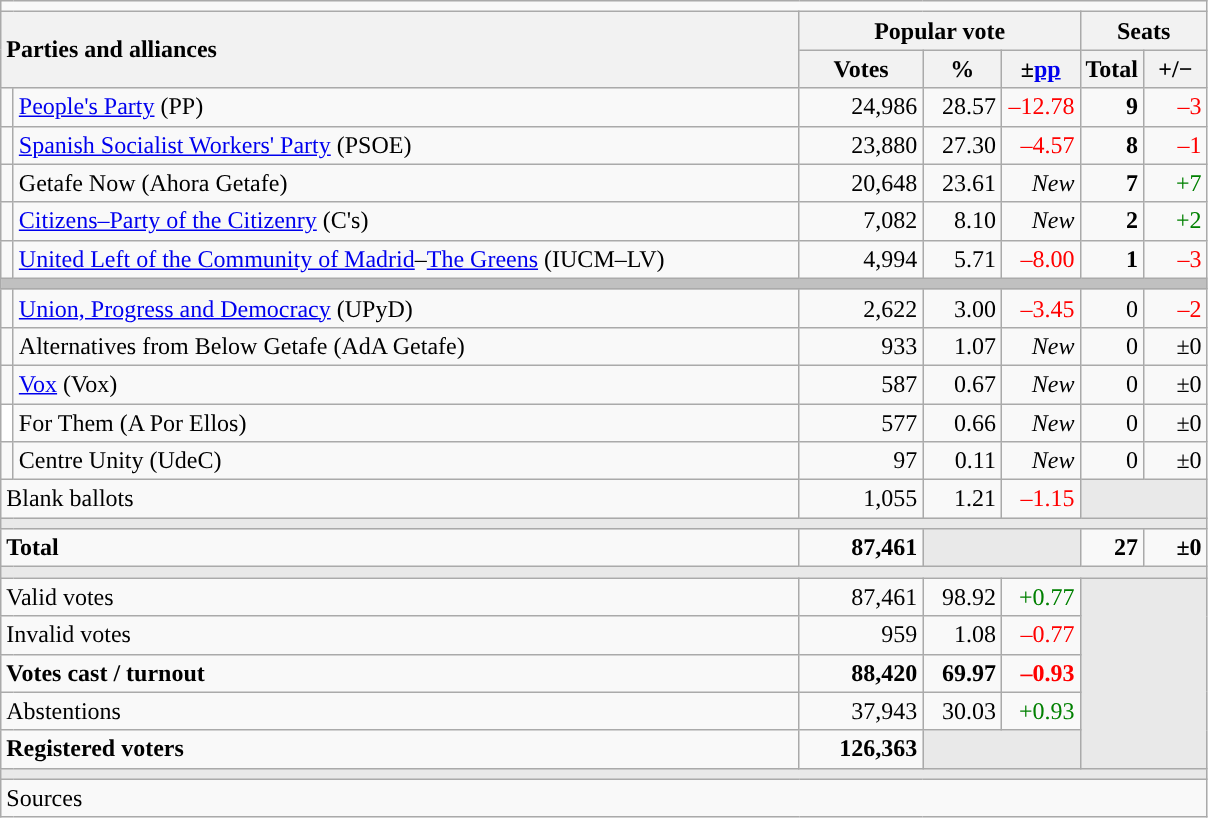<table class="wikitable" style="text-align:right;">
<tr>
<td colspan="7"></td>
</tr>
<tr>
<th style="text-align:left;" rowspan="2" colspan="2" width="525">Parties and alliances</th>
<th colspan="3">Popular vote</th>
<th colspan="2">Seats</th>
</tr>
<tr>
<th width="75">Votes</th>
<th width="45">%</th>
<th width="45">±<a href='#'>pp</a></th>
<th width="35">Total</th>
<th width="35">+/−</th>
</tr>
<tr>
<td width="1" style="color:inherit;background:"></td>
<td align="left"><a href='#'>People's Party</a> (PP)</td>
<td>24,986</td>
<td>28.57</td>
<td style="color:red;">–12.78</td>
<td><strong>9</strong></td>
<td style="color:red;">–3</td>
</tr>
<tr>
<td style="color:inherit;background:"></td>
<td align="left"><a href='#'>Spanish Socialist Workers' Party</a> (PSOE)</td>
<td>23,880</td>
<td>27.30</td>
<td style="color:red;">–4.57</td>
<td><strong>8</strong></td>
<td style="color:red;">–1</td>
</tr>
<tr>
<td style="color:inherit;background:"></td>
<td align="left">Getafe Now (Ahora Getafe)</td>
<td>20,648</td>
<td>23.61</td>
<td><em>New</em></td>
<td><strong>7</strong></td>
<td style="color:green;">+7</td>
</tr>
<tr>
<td style="color:inherit;background:"></td>
<td align="left"><a href='#'>Citizens–Party of the Citizenry</a> (C's)</td>
<td>7,082</td>
<td>8.10</td>
<td><em>New</em></td>
<td><strong>2</strong></td>
<td style="color:green;">+2</td>
</tr>
<tr>
<td style="color:inherit;background:"></td>
<td align="left"><a href='#'>United Left of the Community of Madrid</a>–<a href='#'>The Greens</a> (IUCM–LV)</td>
<td>4,994</td>
<td>5.71</td>
<td style="color:red;">–8.00</td>
<td><strong>1</strong></td>
<td style="color:red;">–3</td>
</tr>
<tr>
<td colspan="7" bgcolor="#C0C0C0"></td>
</tr>
<tr>
<td style="color:inherit;background:"></td>
<td align="left"><a href='#'>Union, Progress and Democracy</a> (UPyD)</td>
<td>2,622</td>
<td>3.00</td>
<td style="color:red;">–3.45</td>
<td>0</td>
<td style="color:red;">–2</td>
</tr>
<tr>
<td style="color:inherit;background:"></td>
<td align="left">Alternatives from Below Getafe (AdA Getafe)</td>
<td>933</td>
<td>1.07</td>
<td><em>New</em></td>
<td>0</td>
<td>±0</td>
</tr>
<tr>
<td style="color:inherit;background:"></td>
<td align="left"><a href='#'>Vox</a> (Vox)</td>
<td>587</td>
<td>0.67</td>
<td><em>New</em></td>
<td>0</td>
<td>±0</td>
</tr>
<tr>
<td bgcolor="white"></td>
<td align="left">For Them (A Por Ellos)</td>
<td>577</td>
<td>0.66</td>
<td><em>New</em></td>
<td>0</td>
<td>±0</td>
</tr>
<tr>
<td style="color:inherit;background:"></td>
<td align="left">Centre Unity (UdeC)</td>
<td>97</td>
<td>0.11</td>
<td><em>New</em></td>
<td>0</td>
<td>±0</td>
</tr>
<tr>
<td align="left" colspan="2">Blank ballots</td>
<td>1,055</td>
<td>1.21</td>
<td style="color:red;">–1.15</td>
<td bgcolor="#E9E9E9" colspan="2"></td>
</tr>
<tr>
<td colspan="7" bgcolor="#E9E9E9"></td>
</tr>
<tr style="font-weight:bold;">
<td align="left" colspan="2">Total</td>
<td>87,461</td>
<td bgcolor="#E9E9E9" colspan="2"></td>
<td>27</td>
<td>±0</td>
</tr>
<tr>
<td colspan="7" bgcolor="#E9E9E9"></td>
</tr>
<tr>
<td align="left" colspan="2">Valid votes</td>
<td>87,461</td>
<td>98.92</td>
<td style="color:green;">+0.77</td>
<td bgcolor="#E9E9E9" colspan="2" rowspan="5"></td>
</tr>
<tr>
<td align="left" colspan="2">Invalid votes</td>
<td>959</td>
<td>1.08</td>
<td style="color:red;">–0.77</td>
</tr>
<tr style="font-weight:bold;">
<td align="left" colspan="2">Votes cast / turnout</td>
<td>88,420</td>
<td>69.97</td>
<td style="color:red;">–0.93</td>
</tr>
<tr>
<td align="left" colspan="2">Abstentions</td>
<td>37,943</td>
<td>30.03</td>
<td style="color:green;">+0.93</td>
</tr>
<tr style="font-weight:bold;">
<td align="left" colspan="2">Registered voters</td>
<td>126,363</td>
<td bgcolor="#E9E9E9" colspan="2"></td>
</tr>
<tr>
<td colspan="7" bgcolor="#E9E9E9"></td>
</tr>
<tr>
<td align="left" colspan="7">Sources</td>
</tr>
</table>
